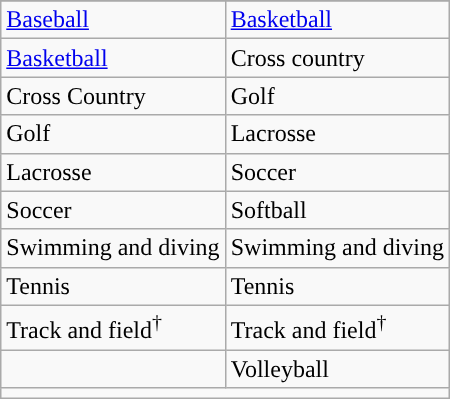<table class="wikitable" style=" ">
<tr>
</tr>
<tr>
<td><a href='#'>Baseball</a></td>
<td><a href='#'>Basketball</a></td>
</tr>
<tr>
<td><a href='#'>Basketball</a></td>
<td>Cross country</td>
</tr>
<tr>
<td>Cross Country</td>
<td>Golf</td>
</tr>
<tr>
<td>Golf</td>
<td>Lacrosse</td>
</tr>
<tr>
<td>Lacrosse</td>
<td>Soccer</td>
</tr>
<tr>
<td>Soccer</td>
<td>Softball</td>
</tr>
<tr>
<td>Swimming and diving</td>
<td>Swimming and diving</td>
</tr>
<tr>
<td>Tennis</td>
<td>Tennis</td>
</tr>
<tr>
<td>Track and field<sup>†</sup></td>
<td>Track and field<sup>†</sup></td>
</tr>
<tr>
<td></td>
<td>Volleyball</td>
</tr>
<tr>
<td colspan="2"></td>
</tr>
</table>
